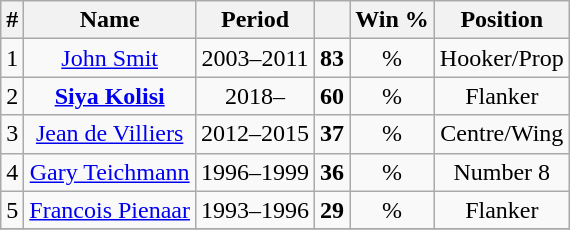<table class="wikitable sortable" style="text-align:center;">
<tr>
<th>#</th>
<th>Name</th>
<th>Period</th>
<th></th>
<th>Win %</th>
<th>Position</th>
</tr>
<tr>
<td>1</td>
<td><a href='#'>John Smit</a></td>
<td>2003–2011</td>
<td><strong>83</strong></td>
<td>%</td>
<td>Hooker/Prop</td>
</tr>
<tr>
<td>2</td>
<td><strong><a href='#'>Siya Kolisi</a></strong></td>
<td>2018–</td>
<td><strong>60</strong></td>
<td>%</td>
<td>Flanker</td>
</tr>
<tr>
<td>3</td>
<td><a href='#'>Jean de Villiers</a></td>
<td>2012–2015</td>
<td><strong>37</strong></td>
<td>%</td>
<td>Centre/Wing</td>
</tr>
<tr>
<td>4</td>
<td><a href='#'>Gary Teichmann</a></td>
<td>1996–1999</td>
<td><strong>36</strong></td>
<td>%</td>
<td>Number 8</td>
</tr>
<tr>
<td>5</td>
<td><a href='#'>Francois Pienaar</a></td>
<td>1993–1996</td>
<td><strong>29</strong></td>
<td>%</td>
<td>Flanker</td>
</tr>
<tr>
</tr>
</table>
